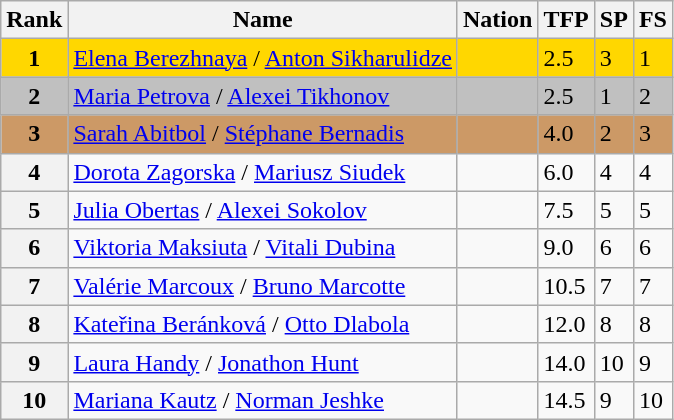<table class="wikitable">
<tr>
<th>Rank</th>
<th>Name</th>
<th>Nation</th>
<th>TFP</th>
<th>SP</th>
<th>FS</th>
</tr>
<tr bgcolor="gold">
<td align="center"><strong>1</strong></td>
<td><a href='#'>Elena Berezhnaya</a> / <a href='#'>Anton Sikharulidze</a></td>
<td></td>
<td>2.5</td>
<td>3</td>
<td>1</td>
</tr>
<tr bgcolor="silver">
<td align="center"><strong>2</strong></td>
<td><a href='#'>Maria Petrova</a> / <a href='#'>Alexei Tikhonov</a></td>
<td></td>
<td>2.5</td>
<td>1</td>
<td>2</td>
</tr>
<tr bgcolor="cc9966">
<td align="center"><strong>3</strong></td>
<td><a href='#'>Sarah Abitbol</a> / <a href='#'>Stéphane Bernadis</a></td>
<td></td>
<td>4.0</td>
<td>2</td>
<td>3</td>
</tr>
<tr>
<th>4</th>
<td><a href='#'>Dorota Zagorska</a> / <a href='#'>Mariusz Siudek</a></td>
<td></td>
<td>6.0</td>
<td>4</td>
<td>4</td>
</tr>
<tr>
<th>5</th>
<td><a href='#'>Julia Obertas</a> / <a href='#'>Alexei Sokolov</a></td>
<td></td>
<td>7.5</td>
<td>5</td>
<td>5</td>
</tr>
<tr>
<th>6</th>
<td><a href='#'>Viktoria Maksiuta</a> / <a href='#'>Vitali Dubina</a></td>
<td></td>
<td>9.0</td>
<td>6</td>
<td>6</td>
</tr>
<tr>
<th>7</th>
<td><a href='#'>Valérie Marcoux</a> / <a href='#'>Bruno Marcotte</a></td>
<td></td>
<td>10.5</td>
<td>7</td>
<td>7</td>
</tr>
<tr>
<th>8</th>
<td><a href='#'>Kateřina Beránková</a> / <a href='#'>Otto Dlabola</a></td>
<td></td>
<td>12.0</td>
<td>8</td>
<td>8</td>
</tr>
<tr>
<th>9</th>
<td><a href='#'>Laura Handy</a> / <a href='#'>Jonathon Hunt</a></td>
<td></td>
<td>14.0</td>
<td>10</td>
<td>9</td>
</tr>
<tr>
<th>10</th>
<td><a href='#'>Mariana Kautz</a> / <a href='#'>Norman Jeshke</a></td>
<td></td>
<td>14.5</td>
<td>9</td>
<td>10</td>
</tr>
</table>
